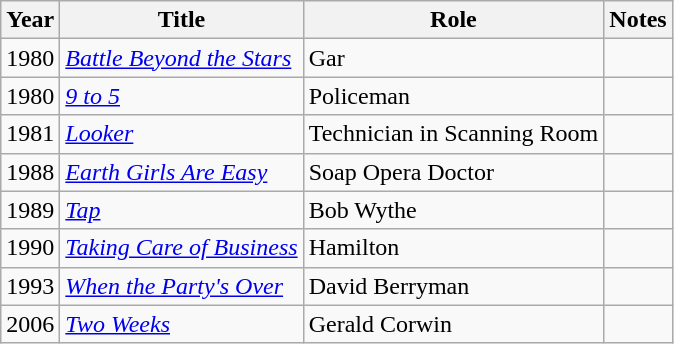<table class="wikitable">
<tr>
<th>Year</th>
<th>Title</th>
<th>Role</th>
<th>Notes</th>
</tr>
<tr>
<td>1980</td>
<td><em><a href='#'>Battle Beyond the Stars</a></em></td>
<td>Gar</td>
<td></td>
</tr>
<tr>
<td>1980</td>
<td><em><a href='#'>9 to 5</a></em></td>
<td>Policeman</td>
<td></td>
</tr>
<tr>
<td>1981</td>
<td><em><a href='#'>Looker</a></em></td>
<td>Technician in Scanning Room</td>
<td></td>
</tr>
<tr>
<td>1988</td>
<td><em><a href='#'>Earth Girls Are Easy</a></em></td>
<td>Soap Opera Doctor</td>
<td></td>
</tr>
<tr>
<td>1989</td>
<td><em><a href='#'>Tap</a></em></td>
<td>Bob Wythe</td>
<td></td>
</tr>
<tr>
<td>1990</td>
<td><em><a href='#'>Taking Care of Business</a></em></td>
<td>Hamilton</td>
<td></td>
</tr>
<tr>
<td>1993</td>
<td><em><a href='#'>When the Party's Over</a></em></td>
<td>David Berryman</td>
<td></td>
</tr>
<tr>
<td>2006</td>
<td><em><a href='#'>Two Weeks</a></em></td>
<td>Gerald Corwin</td>
<td></td>
</tr>
</table>
